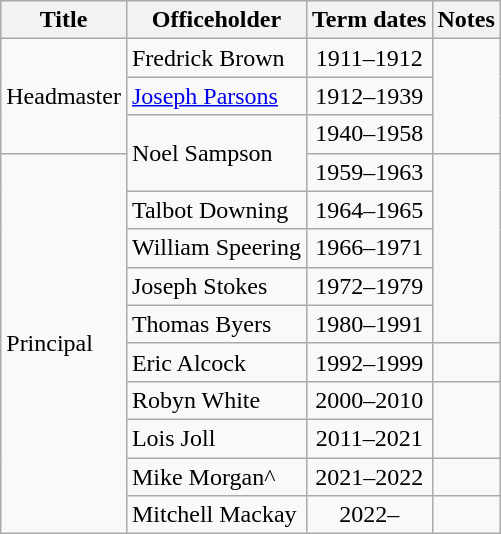<table class="wikitable sortable">
<tr>
<th>Title</th>
<th>Officeholder</th>
<th>Term dates</th>
<th>Notes</th>
</tr>
<tr>
<td rowspan="3">Headmaster</td>
<td>Fredrick Brown</td>
<td align="center">1911–1912</td>
<td rowspan="3"></td>
</tr>
<tr>
<td><a href='#'>Joseph Parsons</a></td>
<td align="center">1912–1939</td>
</tr>
<tr>
<td rowspan="2">Noel Sampson</td>
<td align="center">1940–1958</td>
</tr>
<tr>
<td rowspan="10">Principal</td>
<td align="center">1959–1963</td>
<td rowspan="5"></td>
</tr>
<tr>
<td>Talbot Downing</td>
<td align="center">1964–1965</td>
</tr>
<tr>
<td>William Speering</td>
<td align="center">1966–1971</td>
</tr>
<tr>
<td>Joseph Stokes</td>
<td align="center">1972–1979</td>
</tr>
<tr>
<td>Thomas Byers</td>
<td align="center">1980–1991</td>
</tr>
<tr>
<td>Eric Alcock</td>
<td align="center">1992–1999</td>
<td></td>
</tr>
<tr>
<td>Robyn White</td>
<td align="center">2000–2010</td>
<td rowspan="2"></td>
</tr>
<tr>
<td>Lois Joll</td>
<td align="center">2011–2021</td>
</tr>
<tr>
<td>Mike Morgan^</td>
<td align="center">2021–2022</td>
<td></td>
</tr>
<tr>
<td>Mitchell Mackay</td>
<td align="center">2022–</td>
</tr>
</table>
